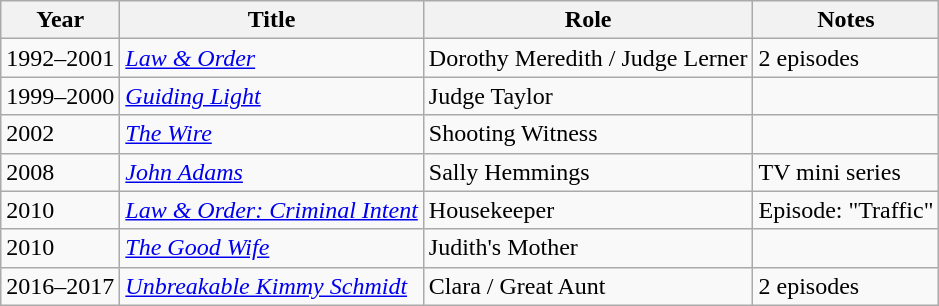<table class="wikitable sortable">
<tr>
<th>Year</th>
<th>Title</th>
<th>Role</th>
<th class="unsortable">Notes</th>
</tr>
<tr>
<td>1992–2001</td>
<td><em><a href='#'>Law & Order</a></em></td>
<td>Dorothy Meredith / Judge Lerner</td>
<td>2 episodes</td>
</tr>
<tr>
<td>1999–2000</td>
<td><em><a href='#'>Guiding Light</a></em></td>
<td>Judge Taylor</td>
<td></td>
</tr>
<tr>
<td>2002</td>
<td><em><a href='#'>The Wire</a></em></td>
<td>Shooting Witness</td>
<td></td>
</tr>
<tr>
<td>2008</td>
<td><em><a href='#'>John Adams</a></em></td>
<td>Sally Hemmings</td>
<td>TV mini series</td>
</tr>
<tr>
<td>2010</td>
<td><em><a href='#'>Law & Order: Criminal Intent</a></em></td>
<td>Housekeeper</td>
<td>Episode: "Traffic"</td>
</tr>
<tr>
<td>2010</td>
<td><em><a href='#'>The Good Wife</a></em></td>
<td>Judith's Mother</td>
<td></td>
</tr>
<tr>
<td>2016–2017</td>
<td><em><a href='#'>Unbreakable Kimmy Schmidt</a></em></td>
<td>Clara / Great Aunt</td>
<td>2 episodes</td>
</tr>
</table>
